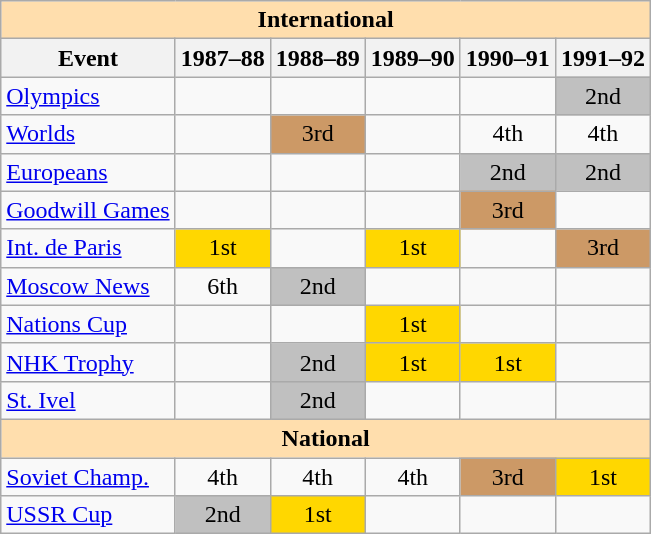<table class="wikitable" style="text-align:center">
<tr>
<th style="background-color: #ffdead; " colspan=6 align=center>International</th>
</tr>
<tr>
<th>Event</th>
<th>1987–88</th>
<th>1988–89</th>
<th>1989–90</th>
<th>1990–91</th>
<th>1991–92</th>
</tr>
<tr>
<td align=left><a href='#'>Olympics</a></td>
<td></td>
<td></td>
<td></td>
<td></td>
<td bgcolor=silver>2nd</td>
</tr>
<tr>
<td align=left><a href='#'>Worlds</a></td>
<td></td>
<td bgcolor=cc9966>3rd</td>
<td></td>
<td>4th</td>
<td>4th</td>
</tr>
<tr>
<td align=left><a href='#'>Europeans</a></td>
<td></td>
<td></td>
<td></td>
<td bgcolor=silver>2nd</td>
<td bgcolor=silver>2nd</td>
</tr>
<tr>
<td align=left><a href='#'>Goodwill Games</a></td>
<td></td>
<td></td>
<td></td>
<td bgcolor=cc9966>3rd</td>
<td></td>
</tr>
<tr>
<td align=left><a href='#'>Int. de Paris</a></td>
<td bgcolor=gold>1st</td>
<td></td>
<td bgcolor=gold>1st</td>
<td></td>
<td bgcolor=cc9966>3rd</td>
</tr>
<tr>
<td align=left><a href='#'>Moscow News</a></td>
<td>6th</td>
<td bgcolor=silver>2nd</td>
<td></td>
<td></td>
<td></td>
</tr>
<tr>
<td align=left><a href='#'>Nations Cup</a></td>
<td></td>
<td></td>
<td bgcolor=gold>1st</td>
<td></td>
<td></td>
</tr>
<tr>
<td align=left><a href='#'>NHK Trophy</a></td>
<td></td>
<td bgcolor=silver>2nd</td>
<td bgcolor=gold>1st</td>
<td bgcolor=gold>1st</td>
<td></td>
</tr>
<tr>
<td align=left><a href='#'>St. Ivel</a></td>
<td></td>
<td bgcolor=silver>2nd</td>
<td></td>
<td></td>
<td></td>
</tr>
<tr>
<th style="background-color: #ffdead; " colspan=6 align=center>National</th>
</tr>
<tr>
<td align=left><a href='#'>Soviet Champ.</a></td>
<td>4th</td>
<td>4th</td>
<td>4th</td>
<td bgcolor=cc9966>3rd</td>
<td bgcolor=gold>1st</td>
</tr>
<tr>
<td align=left><a href='#'>USSR Cup</a></td>
<td bgcolor=silver>2nd</td>
<td bgcolor=gold>1st</td>
<td></td>
<td></td>
<td></td>
</tr>
</table>
